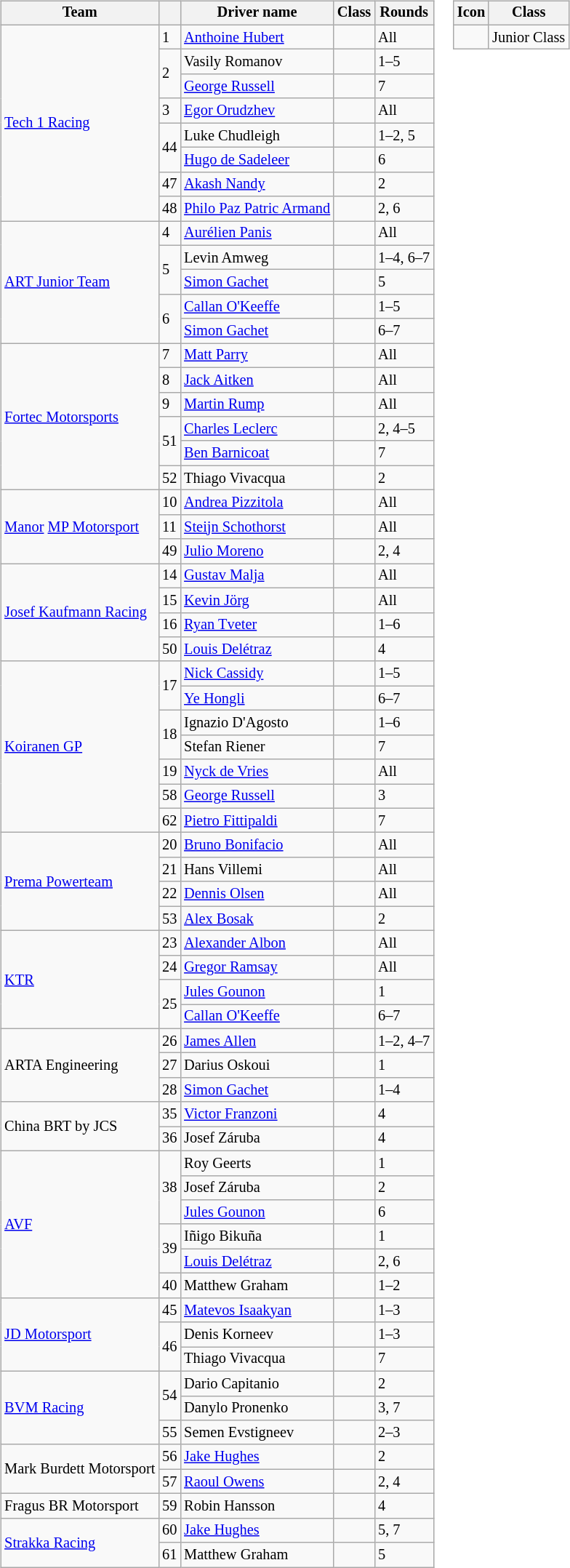<table>
<tr>
<td><br><table class="wikitable" style="font-size:85%">
<tr>
<th>Team</th>
<th></th>
<th>Driver name</th>
<th>Class</th>
<th>Rounds</th>
</tr>
<tr>
<td rowspan=8> <a href='#'>Tech 1 Racing</a></td>
<td>1</td>
<td> <a href='#'>Anthoine Hubert</a></td>
<td align=center></td>
<td>All</td>
</tr>
<tr>
<td rowspan=2>2</td>
<td> Vasily Romanov</td>
<td align=center></td>
<td>1–5</td>
</tr>
<tr>
<td> <a href='#'>George Russell</a></td>
<td></td>
<td>7</td>
</tr>
<tr>
<td>3</td>
<td> <a href='#'>Egor Orudzhev</a></td>
<td></td>
<td>All</td>
</tr>
<tr>
<td rowspan=2>44</td>
<td> Luke Chudleigh</td>
<td></td>
<td>1–2, 5</td>
</tr>
<tr>
<td> <a href='#'>Hugo de Sadeleer</a></td>
<td></td>
<td>6</td>
</tr>
<tr>
<td>47</td>
<td> <a href='#'>Akash Nandy</a></td>
<td></td>
<td>2</td>
</tr>
<tr>
<td>48</td>
<td> <a href='#'>Philo Paz Patric Armand</a></td>
<td></td>
<td>2, 6</td>
</tr>
<tr>
<td rowspan=5> <a href='#'>ART Junior Team</a></td>
<td>4</td>
<td> <a href='#'>Aurélien Panis</a></td>
<td></td>
<td>All</td>
</tr>
<tr>
<td rowspan=2>5</td>
<td> Levin Amweg</td>
<td></td>
<td>1–4, 6–7</td>
</tr>
<tr>
<td> <a href='#'>Simon Gachet</a></td>
<td></td>
<td>5</td>
</tr>
<tr>
<td rowspan=2>6</td>
<td> <a href='#'>Callan O'Keeffe</a></td>
<td align=center></td>
<td>1–5</td>
</tr>
<tr>
<td> <a href='#'>Simon Gachet</a></td>
<td></td>
<td>6–7</td>
</tr>
<tr>
<td rowspan=6> <a href='#'>Fortec Motorsports</a></td>
<td>7</td>
<td> <a href='#'>Matt Parry</a></td>
<td></td>
<td>All</td>
</tr>
<tr>
<td>8</td>
<td> <a href='#'>Jack Aitken</a></td>
<td></td>
<td>All</td>
</tr>
<tr>
<td>9</td>
<td> <a href='#'>Martin Rump</a></td>
<td></td>
<td>All</td>
</tr>
<tr>
<td rowspan=2>51</td>
<td> <a href='#'>Charles Leclerc</a></td>
<td></td>
<td>2, 4–5</td>
</tr>
<tr>
<td> <a href='#'>Ben Barnicoat</a></td>
<td></td>
<td>7</td>
</tr>
<tr>
<td>52</td>
<td> Thiago Vivacqua</td>
<td></td>
<td>2</td>
</tr>
<tr>
<td rowspan=3> <a href='#'>Manor</a> <a href='#'>MP Motorsport</a></td>
<td>10</td>
<td> <a href='#'>Andrea Pizzitola</a></td>
<td></td>
<td>All</td>
</tr>
<tr>
<td>11</td>
<td> <a href='#'>Steijn Schothorst</a></td>
<td></td>
<td>All</td>
</tr>
<tr>
<td>49</td>
<td> <a href='#'>Julio Moreno</a></td>
<td></td>
<td>2, 4</td>
</tr>
<tr>
<td rowspan=4> <a href='#'>Josef Kaufmann Racing</a></td>
<td>14</td>
<td> <a href='#'>Gustav Malja</a></td>
<td></td>
<td>All</td>
</tr>
<tr>
<td>15</td>
<td> <a href='#'>Kevin Jörg</a></td>
<td></td>
<td>All</td>
</tr>
<tr>
<td>16</td>
<td> <a href='#'>Ryan Tveter</a></td>
<td></td>
<td>1–6</td>
</tr>
<tr>
<td>50</td>
<td> <a href='#'>Louis Delétraz</a></td>
<td align=center></td>
<td>4</td>
</tr>
<tr>
<td rowspan=7> <a href='#'>Koiranen GP</a></td>
<td rowspan=2>17</td>
<td> <a href='#'>Nick Cassidy</a></td>
<td></td>
<td>1–5</td>
</tr>
<tr>
<td> <a href='#'>Ye Hongli</a></td>
<td></td>
<td>6–7</td>
</tr>
<tr>
<td rowspan=2>18</td>
<td> Ignazio D'Agosto</td>
<td></td>
<td>1–6</td>
</tr>
<tr>
<td> Stefan Riener</td>
<td></td>
<td>7</td>
</tr>
<tr>
<td>19</td>
<td> <a href='#'>Nyck de Vries</a></td>
<td></td>
<td>All</td>
</tr>
<tr>
<td>58</td>
<td> <a href='#'>George Russell</a></td>
<td align=center></td>
<td>3</td>
</tr>
<tr>
<td>62</td>
<td> <a href='#'>Pietro Fittipaldi</a></td>
<td></td>
<td>7</td>
</tr>
<tr>
<td rowspan=4> <a href='#'>Prema Powerteam</a></td>
<td>20</td>
<td> <a href='#'>Bruno Bonifacio</a></td>
<td></td>
<td>All</td>
</tr>
<tr>
<td>21</td>
<td> Hans Villemi</td>
<td></td>
<td>All</td>
</tr>
<tr>
<td>22</td>
<td> <a href='#'>Dennis Olsen</a></td>
<td align=center></td>
<td>All</td>
</tr>
<tr>
<td>53</td>
<td> <a href='#'>Alex Bosak</a></td>
<td></td>
<td>2</td>
</tr>
<tr>
<td rowspan=4> <a href='#'>KTR</a></td>
<td>23</td>
<td> <a href='#'>Alexander Albon</a></td>
<td align=center></td>
<td>All</td>
</tr>
<tr>
<td>24</td>
<td> <a href='#'>Gregor Ramsay</a></td>
<td align=center></td>
<td>All</td>
</tr>
<tr>
<td rowspan=2>25</td>
<td> <a href='#'>Jules Gounon</a></td>
<td></td>
<td>1</td>
</tr>
<tr>
<td> <a href='#'>Callan O'Keeffe</a></td>
<td align=center></td>
<td>6–7</td>
</tr>
<tr>
<td rowspan=3> ARTA Engineering</td>
<td>26</td>
<td> <a href='#'>James Allen</a></td>
<td align=center></td>
<td>1–2, 4–7</td>
</tr>
<tr>
<td>27</td>
<td> Darius Oskoui</td>
<td align=center></td>
<td>1</td>
</tr>
<tr>
<td>28</td>
<td> <a href='#'>Simon Gachet</a></td>
<td></td>
<td>1–4</td>
</tr>
<tr>
<td rowspan=2> China BRT by JCS</td>
<td>35</td>
<td> <a href='#'>Victor Franzoni</a></td>
<td></td>
<td>4</td>
</tr>
<tr>
<td>36</td>
<td> Josef Záruba</td>
<td></td>
<td>4</td>
</tr>
<tr>
<td rowspan=6> <a href='#'>AVF</a></td>
<td rowspan=3>38</td>
<td> Roy Geerts</td>
<td></td>
<td>1</td>
</tr>
<tr>
<td> Josef Záruba</td>
<td></td>
<td>2</td>
</tr>
<tr>
<td> <a href='#'>Jules Gounon</a></td>
<td></td>
<td>6</td>
</tr>
<tr>
<td rowspan=2>39</td>
<td> Iñigo Bikuña</td>
<td align=center></td>
<td>1</td>
</tr>
<tr>
<td> <a href='#'>Louis Delétraz</a></td>
<td></td>
<td>2, 6</td>
</tr>
<tr>
<td>40</td>
<td> Matthew Graham</td>
<td align=center></td>
<td>1–2</td>
</tr>
<tr>
<td rowspan=3> <a href='#'>JD Motorsport</a></td>
<td>45</td>
<td> <a href='#'>Matevos Isaakyan</a></td>
<td align=center></td>
<td>1–3</td>
</tr>
<tr>
<td rowspan=2>46</td>
<td> Denis Korneev</td>
<td></td>
<td>1–3</td>
</tr>
<tr>
<td> Thiago Vivacqua</td>
<td></td>
<td>7</td>
</tr>
<tr>
<td rowspan=3> <a href='#'>BVM Racing</a></td>
<td rowspan=2>54</td>
<td> Dario Capitanio</td>
<td></td>
<td>2</td>
</tr>
<tr>
<td> Danylo Pronenko</td>
<td></td>
<td>3, 7</td>
</tr>
<tr>
<td>55</td>
<td> Semen Evstigneev</td>
<td></td>
<td>2–3</td>
</tr>
<tr>
<td rowspan=2> Mark Burdett Motorsport</td>
<td>56</td>
<td> <a href='#'>Jake Hughes</a></td>
<td></td>
<td>2</td>
</tr>
<tr>
<td>57</td>
<td> <a href='#'>Raoul Owens</a></td>
<td></td>
<td>2, 4</td>
</tr>
<tr>
<td> Fragus BR Motorsport</td>
<td>59</td>
<td> Robin Hansson</td>
<td align=center></td>
<td>4</td>
</tr>
<tr>
<td rowspan=2> <a href='#'>Strakka Racing</a></td>
<td>60</td>
<td> <a href='#'>Jake Hughes</a></td>
<td></td>
<td>5, 7</td>
</tr>
<tr>
<td>61</td>
<td> Matthew Graham</td>
<td align=center></td>
<td>5</td>
</tr>
</table>
</td>
<td valign="top"><br><table class="wikitable" style="font-size: 85%;">
<tr>
<th>Icon</th>
<th>Class</th>
</tr>
<tr>
<td align=center></td>
<td>Junior Class</td>
</tr>
</table>
</td>
</tr>
</table>
